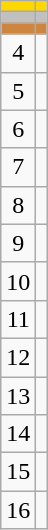<table class="wikitable">
<tr style="background:gold;">
<td align=center></td>
<td></td>
</tr>
<tr style="background:silver;">
<td align=center></td>
<td></td>
</tr>
<tr style="background:peru;">
<td align=center></td>
<td></td>
</tr>
<tr>
<td align=center>4</td>
<td></td>
</tr>
<tr>
<td align=center>5</td>
<td></td>
</tr>
<tr>
<td align=center>6</td>
<td></td>
</tr>
<tr>
<td align=center>7</td>
<td></td>
</tr>
<tr>
<td align=center>8</td>
<td></td>
</tr>
<tr>
<td align=center>9</td>
<td></td>
</tr>
<tr>
<td align=center>10</td>
<td></td>
</tr>
<tr>
<td align=center>11</td>
<td></td>
</tr>
<tr>
<td align=center>12</td>
<td></td>
</tr>
<tr>
<td align=center>13</td>
<td></td>
</tr>
<tr>
<td align=center>14</td>
<td></td>
</tr>
<tr>
<td align=center>15</td>
<td></td>
</tr>
<tr>
<td align=center>16</td>
<td></td>
</tr>
</table>
